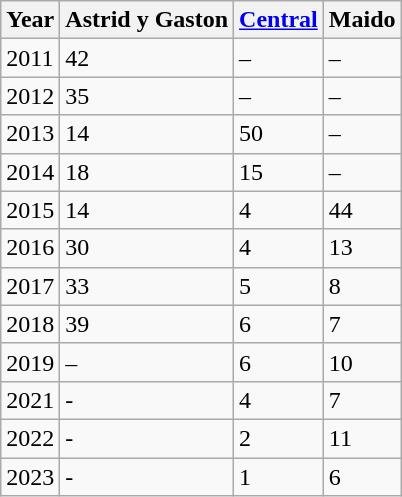<table class="wikitable">
<tr>
<th>Year</th>
<th>Astrid y Gaston</th>
<th><a href='#'>Central</a></th>
<th>Maido</th>
</tr>
<tr>
<td>2011</td>
<td>42</td>
<td>–</td>
<td>–</td>
</tr>
<tr>
<td>2012</td>
<td>35</td>
<td>–</td>
<td>–</td>
</tr>
<tr>
<td>2013</td>
<td>14</td>
<td>50</td>
<td>–</td>
</tr>
<tr>
<td>2014</td>
<td>18</td>
<td>15</td>
<td>–</td>
</tr>
<tr>
<td>2015</td>
<td>14</td>
<td>4</td>
<td>44</td>
</tr>
<tr>
<td>2016</td>
<td>30</td>
<td>4</td>
<td>13</td>
</tr>
<tr>
<td>2017</td>
<td>33</td>
<td>5</td>
<td>8</td>
</tr>
<tr>
<td>2018</td>
<td>39</td>
<td>6</td>
<td>7</td>
</tr>
<tr>
<td>2019</td>
<td>–</td>
<td>6</td>
<td>10</td>
</tr>
<tr>
<td>2021</td>
<td>-</td>
<td>4</td>
<td>7</td>
</tr>
<tr>
<td>2022</td>
<td>-</td>
<td>2</td>
<td>11</td>
</tr>
<tr>
<td>2023</td>
<td>-</td>
<td>1</td>
<td>6</td>
</tr>
</table>
